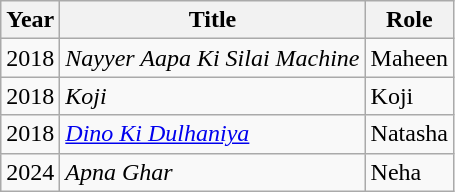<table class="wikitable sortable plainrowheaders">
<tr style="text-align:center;">
<th scope="col">Year</th>
<th scope="col">Title</th>
<th scope="col">Role</th>
</tr>
<tr>
<td>2018</td>
<td><em>Nayyer Aapa Ki Silai Machine</em></td>
<td>Maheen</td>
</tr>
<tr>
<td>2018</td>
<td><em>Koji</em></td>
<td>Koji</td>
</tr>
<tr>
<td>2018</td>
<td><em><a href='#'>Dino Ki Dulhaniya</a></em></td>
<td>Natasha</td>
</tr>
<tr>
<td>2024</td>
<td><em>Apna Ghar</em></td>
<td>Neha</td>
</tr>
</table>
